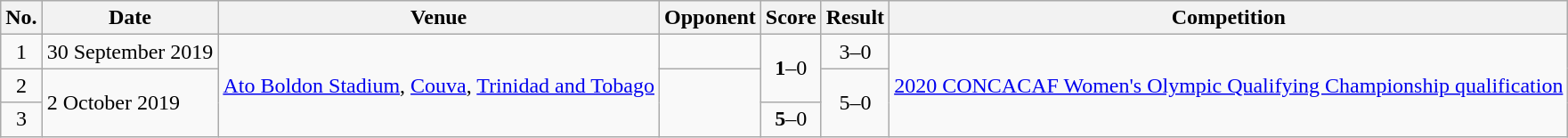<table class="wikitable">
<tr>
<th>No.</th>
<th>Date</th>
<th>Venue</th>
<th>Opponent</th>
<th>Score</th>
<th>Result</th>
<th>Competition</th>
</tr>
<tr>
<td style="text-align:center;">1</td>
<td>30 September 2019</td>
<td rowspan=3><a href='#'>Ato Boldon Stadium</a>, <a href='#'>Couva</a>, <a href='#'>Trinidad and Tobago</a></td>
<td></td>
<td rowspan=2 style="text-align:center;"><strong>1</strong>–0</td>
<td style="text-align:center;">3–0</td>
<td rowspan=3><a href='#'>2020 CONCACAF Women's Olympic Qualifying Championship qualification</a></td>
</tr>
<tr>
<td style="text-align:center;">2</td>
<td rowspan=2>2 October 2019</td>
<td rowspan=2></td>
<td rowspan=2 style="text-align:center;">5–0</td>
</tr>
<tr style="text-align:center;">
<td>3</td>
<td><strong>5</strong>–0</td>
</tr>
</table>
